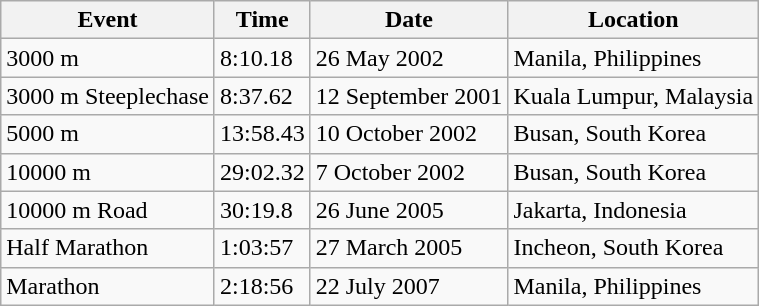<table class="wikitable">
<tr>
<th>Event</th>
<th>Time</th>
<th>Date</th>
<th>Location</th>
</tr>
<tr>
<td>3000 m</td>
<td>8:10.18</td>
<td>26 May 2002</td>
<td>Manila, Philippines</td>
</tr>
<tr>
<td>3000 m Steeplechase</td>
<td>8:37.62</td>
<td>12 September 2001</td>
<td>Kuala Lumpur, Malaysia</td>
</tr>
<tr>
<td>5000 m</td>
<td>13:58.43</td>
<td>10 October 2002</td>
<td>Busan, South Korea</td>
</tr>
<tr>
<td>10000 m</td>
<td>29:02.32</td>
<td>7 October 2002</td>
<td>Busan, South Korea</td>
</tr>
<tr>
<td>10000 m Road</td>
<td>30:19.8</td>
<td>26 June 2005</td>
<td>Jakarta, Indonesia</td>
</tr>
<tr>
<td>Half Marathon</td>
<td>1:03:57</td>
<td>27 March 2005</td>
<td>Incheon, South Korea</td>
</tr>
<tr>
<td>Marathon</td>
<td>2:18:56</td>
<td>22 July 2007</td>
<td>Manila, Philippines</td>
</tr>
</table>
